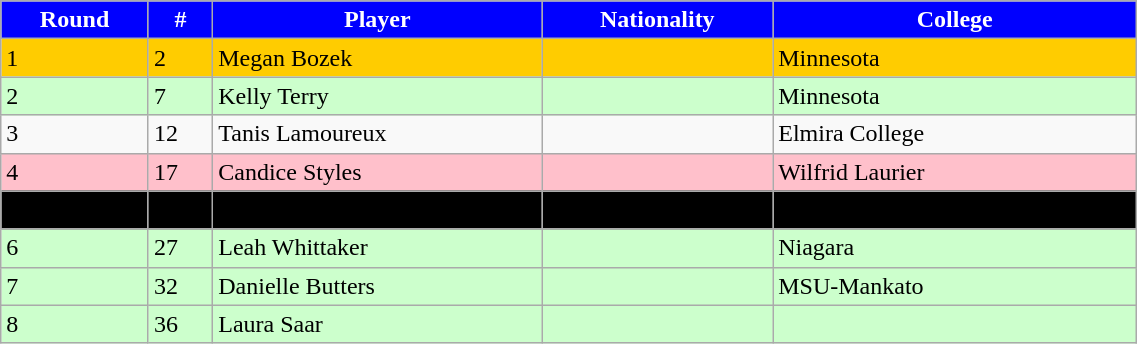<table class="wikitable" width="60%">
<tr align="center"  style="background:blue;color:#FFFFFF;">
<td><strong>Round</strong></td>
<td><strong>#</strong></td>
<td><strong>Player</strong></td>
<td><strong>Nationality</strong></td>
<td><strong>College</strong></td>
</tr>
<tr bgcolor="#FFCC00">
<td>1</td>
<td>2</td>
<td>Megan Bozek</td>
<td></td>
<td>Minnesota</td>
</tr>
<tr bgcolor="#CCFFCC">
<td>2</td>
<td>7</td>
<td>Kelly Terry</td>
<td></td>
<td>Minnesota</td>
</tr>
<tr bgcolor="">
<td>3</td>
<td>12</td>
<td>Tanis Lamoureux</td>
<td></td>
<td>Elmira College</td>
</tr>
<tr bgcolor="pink">
<td>4</td>
<td>17</td>
<td>Candice Styles</td>
<td></td>
<td>Wilfrid Laurier</td>
</tr>
<tr bgcolor=" ">
<td>5</td>
<td>22</td>
<td>Laurel Hill</td>
<td></td>
<td>St. Norbert College</td>
</tr>
<tr bgcolor="#CCFFCC">
<td>6</td>
<td>27</td>
<td>Leah Whittaker</td>
<td></td>
<td>Niagara</td>
</tr>
<tr bgcolor="#CCFFCC">
<td>7</td>
<td>32</td>
<td>Danielle Butters</td>
<td></td>
<td>MSU-Mankato</td>
</tr>
<tr bgcolor="#CCFFCC">
<td>8</td>
<td>36</td>
<td>Laura Saar</td>
<td></td>
<td></td>
</tr>
</table>
